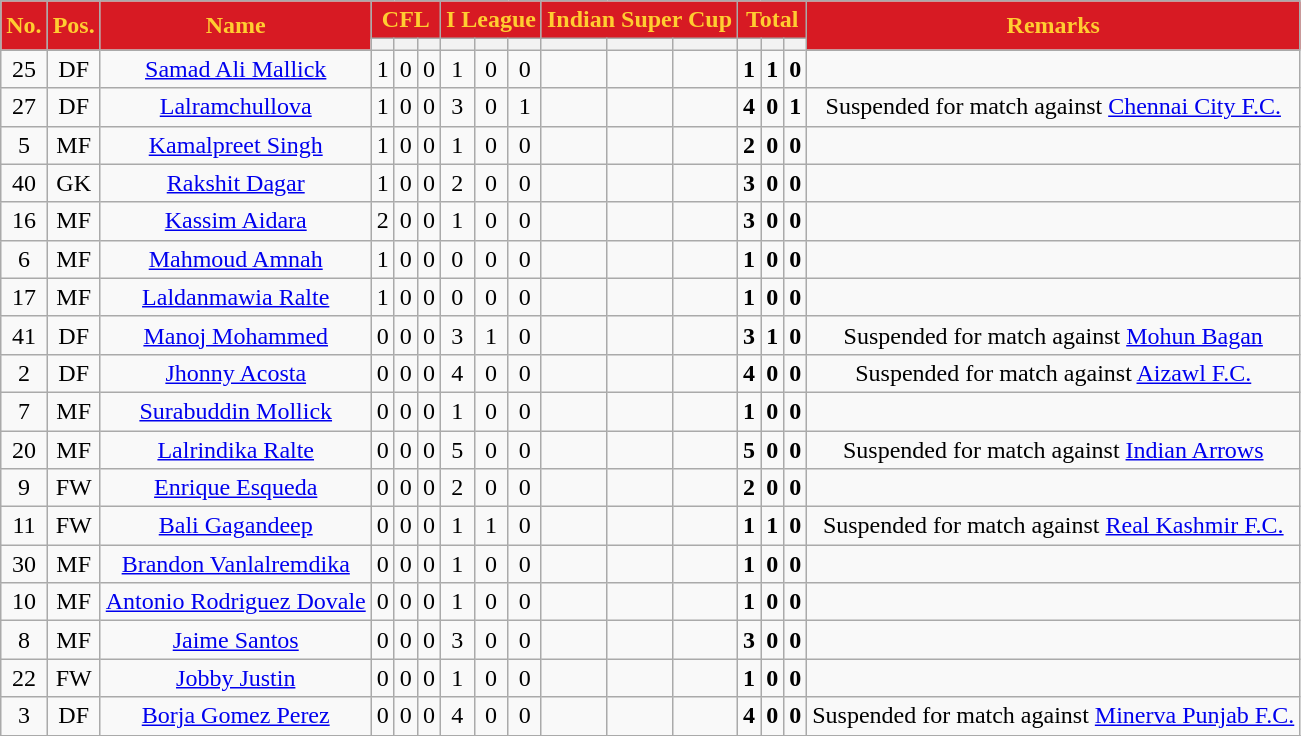<table class="wikitable sortable" style="text-align: center;">
<tr>
<th style="background:#d71a23; color:#ffcd31; text-align:center;" rowspan="2">No.</th>
<th style="background:#d71a23; color:#ffcd31; text-align:center;" rowspan="2">Pos.</th>
<th style="background:#d71a23; color:#ffcd31; text-align:center;" rowspan="2">Name</th>
<th style="background:#d71a23; color:#ffcd31; text-align:center;" colspan="3">CFL</th>
<th style="background:#d71a23; color:#ffcd31; text-align:center;" colspan="3">I League</th>
<th style="background:#d71a23; color:#ffcd31; text-align:center;" colspan="3">Indian Super Cup</th>
<th style="background:#d71a23; color:#ffcd31; text-align:center;" colspan="3">Total</th>
<th style="background:#d71a23; color:#ffcd31; text-align:center;" rowspan="2">Remarks</th>
</tr>
<tr>
<th></th>
<th></th>
<th></th>
<th></th>
<th></th>
<th></th>
<th></th>
<th></th>
<th></th>
<th></th>
<th></th>
<th></th>
</tr>
<tr>
<td>25</td>
<td>DF</td>
<td><a href='#'>Samad Ali Mallick</a></td>
<td>1</td>
<td>0</td>
<td>0</td>
<td>1</td>
<td>0</td>
<td>0</td>
<td></td>
<td></td>
<td></td>
<td><strong>1</strong></td>
<td><strong>1</strong></td>
<td><strong>0</strong></td>
<td></td>
</tr>
<tr>
<td>27</td>
<td>DF</td>
<td><a href='#'>Lalramchullova</a></td>
<td>1</td>
<td>0</td>
<td>0</td>
<td>3</td>
<td>0</td>
<td>1</td>
<td></td>
<td></td>
<td></td>
<td><strong>4</strong></td>
<td><strong>0</strong></td>
<td><strong>1</strong></td>
<td>Suspended for match against <a href='#'>Chennai City F.C.</a></td>
</tr>
<tr>
<td>5</td>
<td>MF</td>
<td><a href='#'>Kamalpreet Singh</a></td>
<td>1</td>
<td>0</td>
<td>0</td>
<td>1</td>
<td>0</td>
<td>0</td>
<td></td>
<td></td>
<td></td>
<td><strong>2</strong></td>
<td><strong>0</strong></td>
<td><strong>0</strong></td>
<td></td>
</tr>
<tr>
<td>40</td>
<td>GK</td>
<td><a href='#'>Rakshit Dagar</a></td>
<td>1</td>
<td>0</td>
<td>0</td>
<td>2</td>
<td>0</td>
<td>0</td>
<td></td>
<td></td>
<td></td>
<td><strong>3</strong></td>
<td><strong>0</strong></td>
<td><strong>0</strong></td>
<td></td>
</tr>
<tr>
<td>16</td>
<td>MF</td>
<td><a href='#'>Kassim Aidara</a></td>
<td>2</td>
<td>0</td>
<td>0</td>
<td>1</td>
<td>0</td>
<td>0</td>
<td></td>
<td></td>
<td></td>
<td><strong>3</strong></td>
<td><strong>0</strong></td>
<td><strong>0</strong></td>
<td></td>
</tr>
<tr>
<td>6</td>
<td>MF</td>
<td><a href='#'>Mahmoud Amnah</a></td>
<td>1</td>
<td>0</td>
<td>0</td>
<td>0</td>
<td>0</td>
<td>0</td>
<td></td>
<td></td>
<td></td>
<td><strong>1</strong></td>
<td><strong>0</strong></td>
<td><strong>0</strong></td>
<td></td>
</tr>
<tr>
<td>17</td>
<td>MF</td>
<td><a href='#'>Laldanmawia Ralte</a></td>
<td>1</td>
<td>0</td>
<td>0</td>
<td>0</td>
<td>0</td>
<td>0</td>
<td></td>
<td></td>
<td></td>
<td><strong>1</strong></td>
<td><strong>0</strong></td>
<td><strong>0</strong></td>
<td></td>
</tr>
<tr>
<td>41</td>
<td>DF</td>
<td><a href='#'>Manoj Mohammed</a></td>
<td>0</td>
<td>0</td>
<td>0</td>
<td>3</td>
<td>1</td>
<td>0</td>
<td></td>
<td></td>
<td></td>
<td><strong>3</strong></td>
<td><strong>1</strong></td>
<td><strong>0</strong></td>
<td>Suspended for match against <a href='#'>Mohun Bagan</a></td>
</tr>
<tr>
<td>2</td>
<td>DF</td>
<td><a href='#'>Jhonny Acosta</a></td>
<td>0</td>
<td>0</td>
<td>0</td>
<td>4</td>
<td>0</td>
<td>0</td>
<td></td>
<td></td>
<td></td>
<td><strong>4</strong></td>
<td><strong>0</strong></td>
<td><strong>0</strong></td>
<td>Suspended for match against <a href='#'>Aizawl F.C.</a></td>
</tr>
<tr>
<td>7</td>
<td>MF</td>
<td><a href='#'>Surabuddin Mollick</a></td>
<td>0</td>
<td>0</td>
<td>0</td>
<td>1</td>
<td>0</td>
<td>0</td>
<td></td>
<td></td>
<td></td>
<td><strong>1</strong></td>
<td><strong>0</strong></td>
<td><strong>0</strong></td>
<td></td>
</tr>
<tr>
<td>20</td>
<td>MF</td>
<td><a href='#'>Lalrindika Ralte</a></td>
<td>0</td>
<td>0</td>
<td>0</td>
<td>5</td>
<td>0</td>
<td>0</td>
<td></td>
<td></td>
<td></td>
<td><strong>5</strong></td>
<td><strong>0</strong></td>
<td><strong>0</strong></td>
<td>Suspended for match against <a href='#'>Indian Arrows</a></td>
</tr>
<tr>
<td>9</td>
<td>FW</td>
<td><a href='#'>Enrique Esqueda</a></td>
<td>0</td>
<td>0</td>
<td>0</td>
<td>2</td>
<td>0</td>
<td>0</td>
<td></td>
<td></td>
<td></td>
<td><strong>2</strong></td>
<td><strong>0</strong></td>
<td><strong>0</strong></td>
<td></td>
</tr>
<tr>
<td>11</td>
<td>FW</td>
<td><a href='#'>Bali Gagandeep</a></td>
<td>0</td>
<td>0</td>
<td>0</td>
<td>1</td>
<td>1</td>
<td>0</td>
<td></td>
<td></td>
<td></td>
<td><strong>1</strong></td>
<td><strong>1</strong></td>
<td><strong>0</strong></td>
<td>Suspended for match against <a href='#'>Real Kashmir F.C.</a></td>
</tr>
<tr>
<td>30</td>
<td>MF</td>
<td><a href='#'>Brandon Vanlalremdika</a></td>
<td>0</td>
<td>0</td>
<td>0</td>
<td>1</td>
<td>0</td>
<td>0</td>
<td></td>
<td></td>
<td></td>
<td><strong>1</strong></td>
<td><strong>0</strong></td>
<td><strong>0</strong></td>
<td></td>
</tr>
<tr>
<td>10</td>
<td>MF</td>
<td><a href='#'>Antonio Rodriguez Dovale</a></td>
<td>0</td>
<td>0</td>
<td>0</td>
<td>1</td>
<td>0</td>
<td>0</td>
<td></td>
<td></td>
<td></td>
<td><strong>1</strong></td>
<td><strong>0</strong></td>
<td><strong>0</strong></td>
<td></td>
</tr>
<tr>
<td>8</td>
<td>MF</td>
<td><a href='#'>Jaime Santos</a></td>
<td>0</td>
<td>0</td>
<td>0</td>
<td>3</td>
<td>0</td>
<td>0</td>
<td></td>
<td></td>
<td></td>
<td><strong>3</strong></td>
<td><strong>0</strong></td>
<td><strong>0</strong></td>
<td></td>
</tr>
<tr>
<td>22</td>
<td>FW</td>
<td><a href='#'>Jobby Justin</a></td>
<td>0</td>
<td>0</td>
<td>0</td>
<td>1</td>
<td>0</td>
<td>0</td>
<td></td>
<td></td>
<td></td>
<td><strong>1</strong></td>
<td><strong>0</strong></td>
<td><strong>0</strong></td>
<td></td>
</tr>
<tr>
<td>3</td>
<td>DF</td>
<td><a href='#'>Borja Gomez Perez</a></td>
<td>0</td>
<td>0</td>
<td>0</td>
<td>4</td>
<td>0</td>
<td>0</td>
<td></td>
<td></td>
<td></td>
<td><strong>4</strong></td>
<td><strong>0</strong></td>
<td><strong>0</strong></td>
<td>Suspended for match against <a href='#'>Minerva Punjab F.C.</a></td>
</tr>
<tr>
</tr>
</table>
